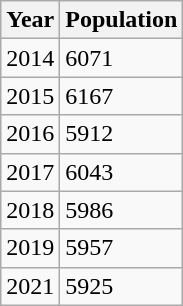<table class="wikitable">
<tr>
<th>Year</th>
<th>Population</th>
</tr>
<tr>
<td>2014</td>
<td>6071</td>
</tr>
<tr>
<td>2015</td>
<td>6167</td>
</tr>
<tr>
<td>2016</td>
<td>5912</td>
</tr>
<tr>
<td>2017</td>
<td>6043</td>
</tr>
<tr>
<td>2018</td>
<td>5986</td>
</tr>
<tr>
<td>2019</td>
<td>5957</td>
</tr>
<tr>
<td>2021</td>
<td>5925</td>
</tr>
</table>
